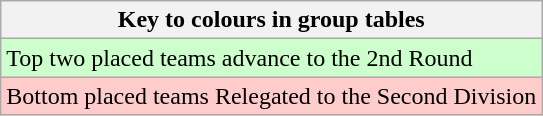<table class="wikitable">
<tr>
<th>Key to colours in group tables</th>
</tr>
<tr bgcolor=#ccffcc>
<td>Top two placed teams advance to the 2nd Round</td>
</tr>
<tr bgcolor=#ffcccc>
<td>Bottom placed teams Relegated to the Second Division</td>
</tr>
</table>
